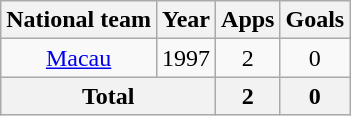<table class="wikitable" style="text-align:center">
<tr>
<th>National team</th>
<th>Year</th>
<th>Apps</th>
<th>Goals</th>
</tr>
<tr>
<td rowspan="1"><a href='#'>Macau</a></td>
<td>1997</td>
<td>2</td>
<td>0</td>
</tr>
<tr>
<th colspan=2>Total</th>
<th>2</th>
<th>0</th>
</tr>
</table>
